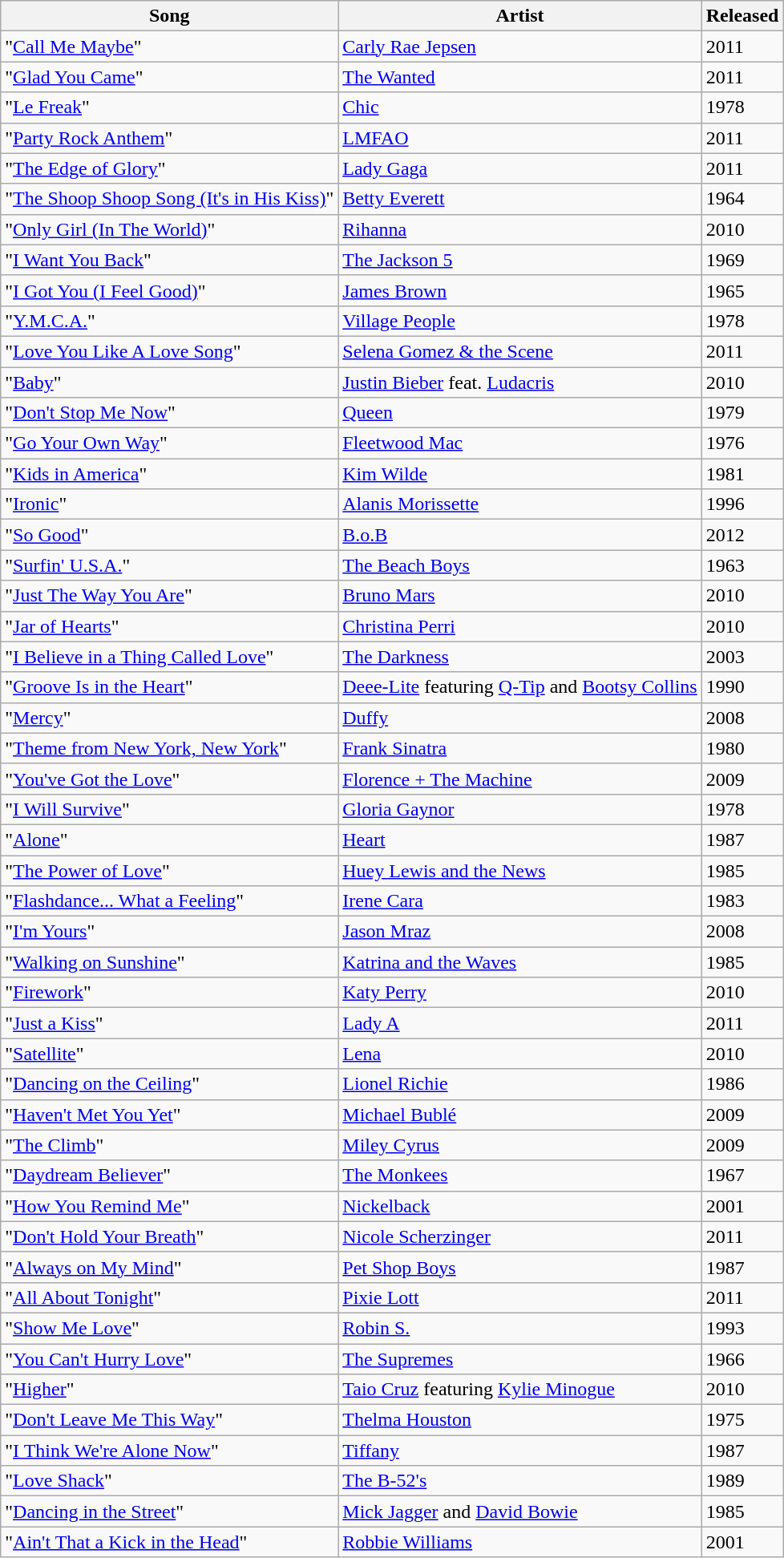<table class="wikitable sortable" style="font-size:100%;">
<tr>
<th>Song</th>
<th>Artist</th>
<th>Released</th>
</tr>
<tr>
<td>"<a href='#'>Call Me Maybe</a>"</td>
<td><a href='#'>Carly Rae Jepsen</a></td>
<td>2011</td>
</tr>
<tr>
<td>"<a href='#'>Glad You Came</a>"</td>
<td><a href='#'>The Wanted</a></td>
<td>2011</td>
</tr>
<tr>
<td>"<a href='#'>Le Freak</a>"</td>
<td><a href='#'>Chic</a></td>
<td>1978</td>
</tr>
<tr>
<td>"<a href='#'>Party Rock Anthem</a>"</td>
<td><a href='#'>LMFAO</a></td>
<td>2011</td>
</tr>
<tr>
<td>"<a href='#'>The Edge of Glory</a>"</td>
<td><a href='#'>Lady Gaga</a></td>
<td>2011</td>
</tr>
<tr>
<td>"<a href='#'>The Shoop Shoop Song (It's in His Kiss)</a>"</td>
<td><a href='#'>Betty Everett</a></td>
<td>1964</td>
</tr>
<tr>
<td>"<a href='#'>Only Girl (In The World)</a>"</td>
<td><a href='#'>Rihanna</a></td>
<td>2010</td>
</tr>
<tr>
<td>"<a href='#'>I Want You Back</a>"</td>
<td><a href='#'>The Jackson 5</a></td>
<td>1969</td>
</tr>
<tr>
<td>"<a href='#'>I Got You (I Feel Good)</a>"</td>
<td><a href='#'>James Brown</a></td>
<td>1965</td>
</tr>
<tr>
<td>"<a href='#'>Y.M.C.A.</a>"</td>
<td><a href='#'>Village People</a></td>
<td>1978</td>
</tr>
<tr>
<td>"<a href='#'>Love You Like A Love Song</a>"</td>
<td><a href='#'>Selena Gomez & the Scene</a></td>
<td>2011</td>
</tr>
<tr>
<td>"<a href='#'>Baby</a>"</td>
<td><a href='#'>Justin Bieber</a> feat. <a href='#'>Ludacris</a></td>
<td>2010</td>
</tr>
<tr>
<td>"<a href='#'>Don't Stop Me Now</a>"</td>
<td><a href='#'>Queen</a></td>
<td>1979</td>
</tr>
<tr>
<td>"<a href='#'>Go Your Own Way</a>"</td>
<td><a href='#'>Fleetwood Mac</a></td>
<td>1976</td>
</tr>
<tr>
<td>"<a href='#'>Kids in America</a>"</td>
<td><a href='#'>Kim Wilde</a></td>
<td>1981</td>
</tr>
<tr>
<td>"<a href='#'>Ironic</a>"</td>
<td><a href='#'>Alanis Morissette</a></td>
<td>1996</td>
</tr>
<tr>
<td>"<a href='#'>So Good</a>"</td>
<td><a href='#'>B.o.B</a></td>
<td>2012</td>
</tr>
<tr>
<td>"<a href='#'>Surfin' U.S.A.</a>"</td>
<td><a href='#'>The Beach Boys</a></td>
<td>1963</td>
</tr>
<tr>
<td>"<a href='#'>Just The Way You Are</a>"</td>
<td><a href='#'>Bruno Mars</a></td>
<td>2010</td>
</tr>
<tr>
<td>"<a href='#'>Jar of Hearts</a>"</td>
<td><a href='#'>Christina Perri</a></td>
<td>2010</td>
</tr>
<tr>
<td>"<a href='#'>I Believe in a Thing Called Love</a>"</td>
<td><a href='#'>The Darkness</a></td>
<td>2003</td>
</tr>
<tr>
<td>"<a href='#'>Groove Is in the Heart</a>"</td>
<td><a href='#'>Deee-Lite</a> featuring <a href='#'>Q-Tip</a> and <a href='#'>Bootsy Collins</a></td>
<td>1990</td>
</tr>
<tr>
<td>"<a href='#'>Mercy</a>"</td>
<td><a href='#'>Duffy</a></td>
<td>2008</td>
</tr>
<tr>
<td>"<a href='#'>Theme from New York, New York</a>"</td>
<td><a href='#'>Frank Sinatra</a></td>
<td>1980</td>
</tr>
<tr>
<td>"<a href='#'>You've Got the Love</a>"</td>
<td><a href='#'>Florence + The Machine</a></td>
<td>2009</td>
</tr>
<tr>
<td>"<a href='#'>I Will Survive</a>"</td>
<td><a href='#'>Gloria Gaynor</a></td>
<td>1978</td>
</tr>
<tr>
<td>"<a href='#'>Alone</a>"</td>
<td><a href='#'>Heart</a></td>
<td>1987</td>
</tr>
<tr>
<td>"<a href='#'>The Power of Love</a>"</td>
<td><a href='#'>Huey Lewis and the News</a></td>
<td>1985</td>
</tr>
<tr>
<td>"<a href='#'>Flashdance... What a Feeling</a>"</td>
<td><a href='#'>Irene Cara</a></td>
<td>1983</td>
</tr>
<tr>
<td>"<a href='#'>I'm Yours</a>"</td>
<td><a href='#'>Jason Mraz</a></td>
<td>2008</td>
</tr>
<tr>
<td>"<a href='#'>Walking on Sunshine</a>"</td>
<td><a href='#'>Katrina and the Waves</a></td>
<td>1985</td>
</tr>
<tr>
<td>"<a href='#'>Firework</a>"</td>
<td><a href='#'>Katy Perry</a></td>
<td>2010</td>
</tr>
<tr>
<td>"<a href='#'>Just a Kiss</a>"</td>
<td><a href='#'>Lady A</a></td>
<td>2011</td>
</tr>
<tr>
<td>"<a href='#'>Satellite</a>"</td>
<td><a href='#'>Lena</a></td>
<td>2010</td>
</tr>
<tr>
<td>"<a href='#'>Dancing on the Ceiling</a>"</td>
<td><a href='#'>Lionel Richie</a></td>
<td>1986</td>
</tr>
<tr>
<td>"<a href='#'>Haven't Met You Yet</a>"</td>
<td><a href='#'>Michael Bublé</a></td>
<td>2009</td>
</tr>
<tr>
<td>"<a href='#'>The Climb</a>"</td>
<td><a href='#'>Miley Cyrus</a></td>
<td>2009</td>
</tr>
<tr>
<td>"<a href='#'>Daydream Believer</a>"</td>
<td><a href='#'>The Monkees</a></td>
<td>1967</td>
</tr>
<tr>
<td>"<a href='#'>How You Remind Me</a>"</td>
<td><a href='#'>Nickelback</a></td>
<td>2001</td>
</tr>
<tr>
<td>"<a href='#'>Don't Hold Your Breath</a>"</td>
<td><a href='#'>Nicole Scherzinger</a></td>
<td>2011</td>
</tr>
<tr>
<td>"<a href='#'>Always on My Mind</a>"</td>
<td><a href='#'>Pet Shop Boys</a></td>
<td>1987</td>
</tr>
<tr>
<td>"<a href='#'>All About Tonight</a>"</td>
<td><a href='#'>Pixie Lott</a></td>
<td>2011</td>
</tr>
<tr>
<td>"<a href='#'>Show Me Love</a>"</td>
<td><a href='#'>Robin S.</a></td>
<td>1993</td>
</tr>
<tr>
<td>"<a href='#'>You Can't Hurry Love</a>"</td>
<td><a href='#'>The Supremes</a></td>
<td>1966</td>
</tr>
<tr>
<td>"<a href='#'>Higher</a>"</td>
<td><a href='#'>Taio Cruz</a> featuring <a href='#'>Kylie Minogue</a></td>
<td>2010</td>
</tr>
<tr>
<td>"<a href='#'>Don't Leave Me This Way</a>"</td>
<td><a href='#'>Thelma Houston</a></td>
<td>1975</td>
</tr>
<tr>
<td>"<a href='#'>I Think We're Alone Now</a>"</td>
<td><a href='#'>Tiffany</a></td>
<td>1987</td>
</tr>
<tr>
<td>"<a href='#'>Love Shack</a>"</td>
<td><a href='#'>The B-52's</a></td>
<td>1989</td>
</tr>
<tr>
<td>"<a href='#'>Dancing in the Street</a>"</td>
<td><a href='#'>Mick Jagger</a> and <a href='#'>David Bowie</a></td>
<td>1985</td>
</tr>
<tr>
<td>"<a href='#'>Ain't That a Kick in the Head</a>"</td>
<td><a href='#'>Robbie Williams</a></td>
<td>2001</td>
</tr>
</table>
